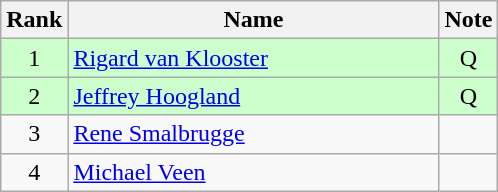<table class="wikitable" style="text-align:center;">
<tr>
<th>Rank</th>
<th style="width:15em">Name</th>
<th>Note</th>
</tr>
<tr bgcolor=ccffcc>
<td>1</td>
<td align=left><a href='#'>Rigard van Klooster</a></td>
<td>Q</td>
</tr>
<tr bgcolor=ccffcc>
<td>2</td>
<td align=left><a href='#'>Jeffrey Hoogland</a></td>
<td>Q</td>
</tr>
<tr>
<td>3</td>
<td align=left><a href='#'>Rene Smalbrugge</a></td>
<td></td>
</tr>
<tr>
<td>4</td>
<td align=left><a href='#'>Michael Veen</a></td>
<td></td>
</tr>
</table>
